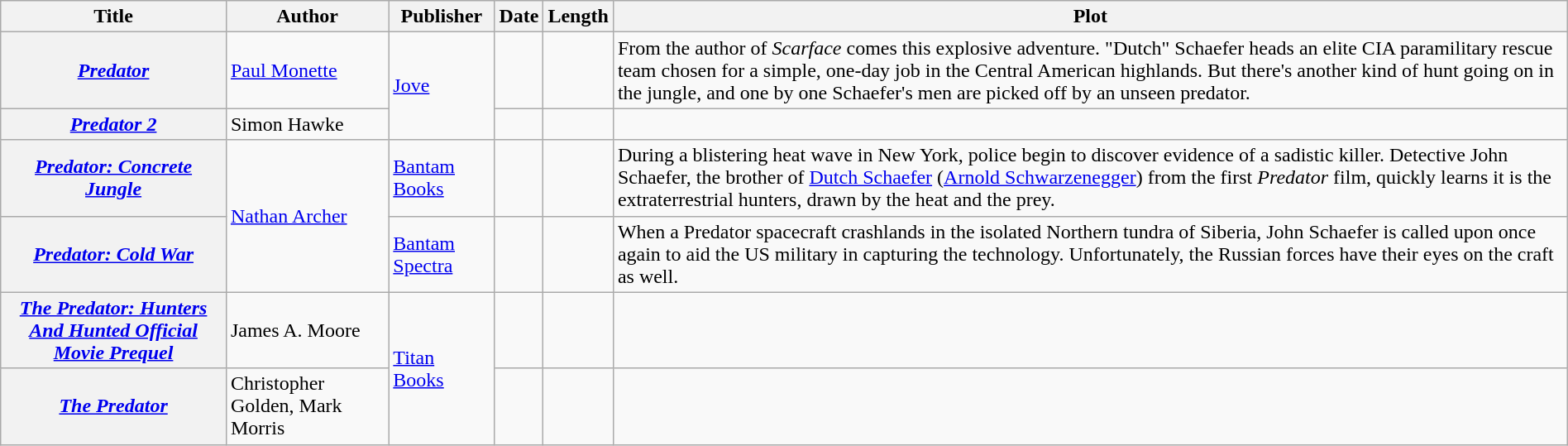<table class="wikitable plainrowheaders sortable" style="margin-right: 0;">
<tr>
<th scope="col">Title</th>
<th scope="col">Author</th>
<th scope="col">Publisher</th>
<th scope="col">Date</th>
<th scope="col">Length</th>
<th scope="col" class="unsortable">Plot</th>
</tr>
<tr>
<th scope="row"><em><a href='#'>Predator</a></em></th>
<td sortname><a href='#'>Paul Monette</a></td>
<td rowspan="2"><a href='#'>Jove</a></td>
<td></td>
<td></td>
<td>From the author of <em>Scarface</em> comes this explosive adventure. "Dutch" Schaefer heads an elite CIA paramilitary rescue team chosen for a simple, one-day job in the Central American highlands. But there's another kind of hunt going on in the jungle, and one by one Schaefer's men are picked off by an unseen predator.</td>
</tr>
<tr>
<th scope="row"><em><a href='#'>Predator 2</a></em></th>
<td sortname>Simon Hawke</td>
<td></td>
<td></td>
<td></td>
</tr>
<tr>
<th scope="row"><em><a href='#'>Predator: Concrete Jungle</a></em></th>
<td rowspan="2" sortname><a href='#'>Nathan Archer</a></td>
<td><a href='#'>Bantam Books</a></td>
<td></td>
<td></td>
<td>During a blistering heat wave in New York, police begin to discover evidence of a sadistic killer. Detective John Schaefer, the brother of <a href='#'>Dutch Schaefer</a> (<a href='#'>Arnold Schwarzenegger</a>) from the first <em>Predator</em> film, quickly learns it is the extraterrestrial hunters, drawn by the heat and the prey.</td>
</tr>
<tr>
<th scope="row"><em><a href='#'>Predator: Cold War</a></em></th>
<td><a href='#'>Bantam Spectra</a></td>
<td></td>
<td></td>
<td>When a Predator spacecraft crashlands in the isolated Northern tundra of Siberia, John Schaefer is called upon once again to aid the US military in capturing the technology. Unfortunately, the Russian forces have their eyes on the craft as well.</td>
</tr>
<tr>
<th scope="row"><em><a href='#'>The Predator: Hunters And Hunted Official Movie Prequel</a></em></th>
<td sortname>James A. Moore</td>
<td rowspan="2"><a href='#'>Titan Books</a></td>
<td></td>
<td></td>
<td></td>
</tr>
<tr>
<th scope="row"><em><a href='#'>The Predator</a></em></th>
<td sortname>Christopher Golden,  Mark Morris</td>
<td></td>
<td></td>
<td></td>
</tr>
</table>
